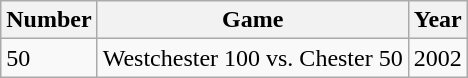<table class="wikitable">
<tr>
<th>Number</th>
<th>Game</th>
<th>Year</th>
</tr>
<tr>
<td>50</td>
<td>Westchester 100 vs. Chester 50</td>
<td>2002</td>
</tr>
</table>
